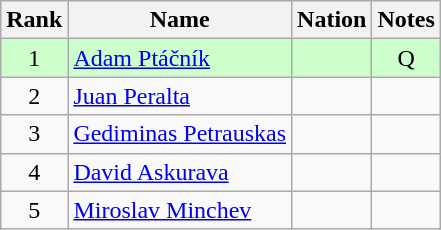<table class="wikitable sortable" style="text-align:center">
<tr>
<th>Rank</th>
<th>Name</th>
<th>Nation</th>
<th>Notes</th>
</tr>
<tr bgcolor=ccffcc>
<td>1</td>
<td align=left><a href='#'>Adam Ptáčník</a></td>
<td align=left></td>
<td>Q</td>
</tr>
<tr>
<td>2</td>
<td align=left><a href='#'>Juan Peralta</a></td>
<td align=left></td>
<td></td>
</tr>
<tr>
<td>3</td>
<td align=left><a href='#'>Gediminas Petrauskas</a></td>
<td align=left></td>
<td></td>
</tr>
<tr>
<td>4</td>
<td align=left><a href='#'>David Askurava</a></td>
<td align=left></td>
<td></td>
</tr>
<tr>
<td>5</td>
<td align=left><a href='#'>Miroslav Minchev</a></td>
<td align=left></td>
<td></td>
</tr>
</table>
